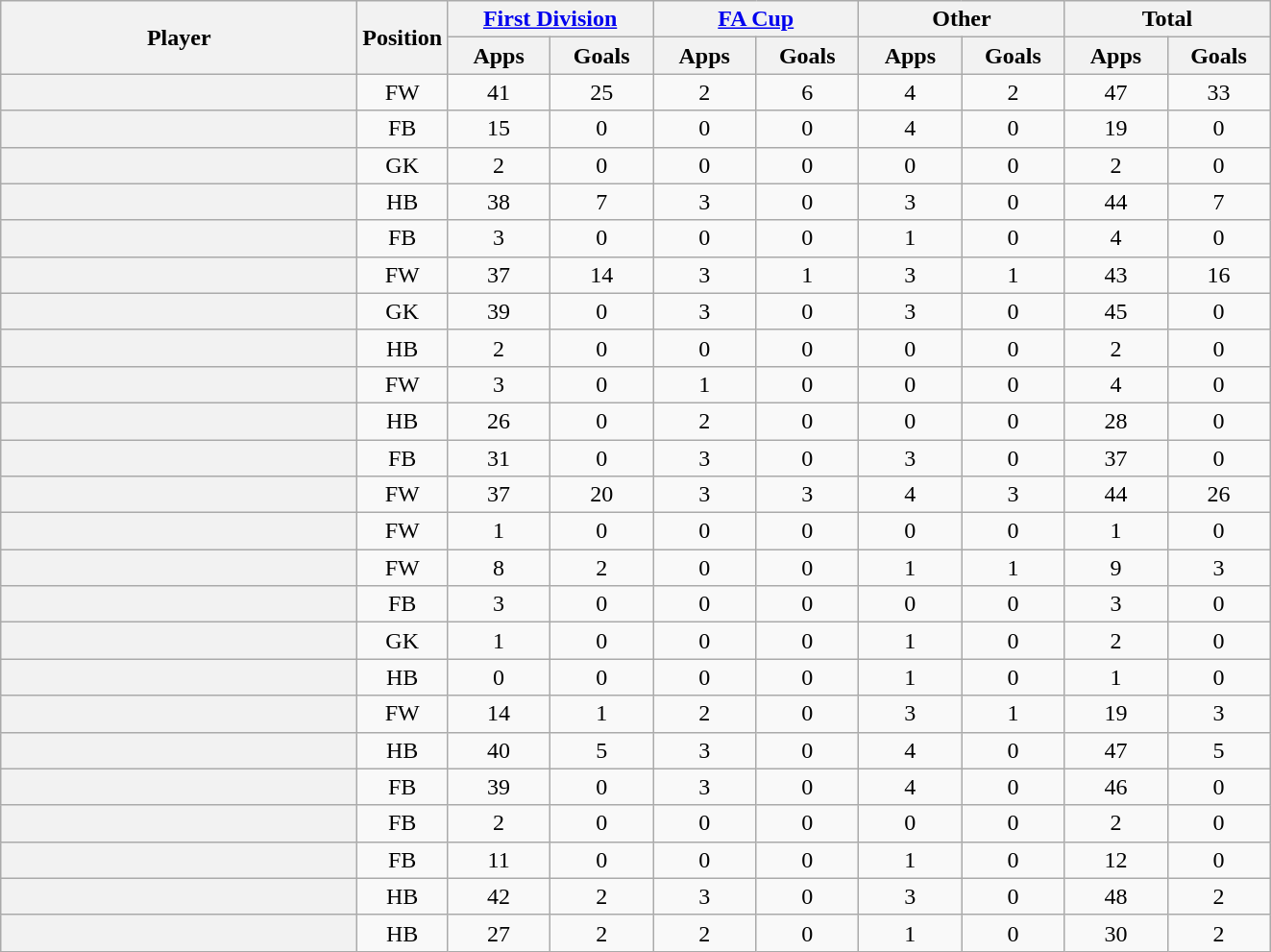<table class="wikitable plainrowheaders sortable" style="text-align:center">
<tr>
<th rowspan=2 style="width:15em"scope=col>Player</th>
<th rowspan=2>Position</th>
<th colspan=2 style="width:8em"scope=col><a href='#'>First Division</a></th>
<th colspan=2 style="width:8em"scope=col><a href='#'>FA Cup</a></th>
<th colspan=2 style="width:8em"scope=col>Other</th>
<th colspan=2 style="width:8em"scope=col>Total</th>
</tr>
<tr>
<th style="width:4em">Apps</th>
<th style="width:4em">Goals</th>
<th style="width:4em">Apps</th>
<th style="width:4em">Goals</th>
<th style="width:4em">Apps</th>
<th style="width:4em">Goals</th>
<th style="width:4em">Apps</th>
<th style="width:4em">Goals</th>
</tr>
<tr>
<th scope=row align=left></th>
<td>FW</td>
<td>41</td>
<td>25</td>
<td>2</td>
<td>6</td>
<td>4</td>
<td>2</td>
<td>47</td>
<td>33</td>
</tr>
<tr>
<th scope=row align=left></th>
<td>FB</td>
<td>15</td>
<td>0</td>
<td>0</td>
<td>0</td>
<td>4</td>
<td>0</td>
<td>19</td>
<td>0</td>
</tr>
<tr>
<th scope=row align=left></th>
<td>GK</td>
<td>2</td>
<td>0</td>
<td>0</td>
<td>0</td>
<td>0</td>
<td>0</td>
<td>2</td>
<td>0</td>
</tr>
<tr>
<th scope=row align=left></th>
<td>HB</td>
<td>38</td>
<td>7</td>
<td>3</td>
<td>0</td>
<td>3</td>
<td>0</td>
<td>44</td>
<td>7</td>
</tr>
<tr>
<th scope=row align=left></th>
<td>FB</td>
<td>3</td>
<td>0</td>
<td>0</td>
<td>0</td>
<td>1</td>
<td>0</td>
<td>4</td>
<td>0</td>
</tr>
<tr>
<th scope=row align=left></th>
<td>FW</td>
<td>37</td>
<td>14</td>
<td>3</td>
<td>1</td>
<td>3</td>
<td>1</td>
<td>43</td>
<td>16</td>
</tr>
<tr>
<th scope=row align=left></th>
<td>GK</td>
<td>39</td>
<td>0</td>
<td>3</td>
<td>0</td>
<td>3</td>
<td>0</td>
<td>45</td>
<td>0</td>
</tr>
<tr>
<th scope=row align=left></th>
<td>HB</td>
<td>2</td>
<td>0</td>
<td>0</td>
<td>0</td>
<td>0</td>
<td>0</td>
<td>2</td>
<td>0</td>
</tr>
<tr>
<th scope=row align=left></th>
<td>FW</td>
<td>3</td>
<td>0</td>
<td>1</td>
<td>0</td>
<td>0</td>
<td>0</td>
<td>4</td>
<td>0</td>
</tr>
<tr>
<th scope=row align=left></th>
<td>HB</td>
<td>26</td>
<td>0</td>
<td>2</td>
<td>0</td>
<td>0</td>
<td>0</td>
<td>28</td>
<td>0</td>
</tr>
<tr>
<th scope=row align=left></th>
<td>FB</td>
<td>31</td>
<td>0</td>
<td>3</td>
<td>0</td>
<td>3</td>
<td>0</td>
<td>37</td>
<td>0</td>
</tr>
<tr>
<th scope=row align=left></th>
<td>FW</td>
<td>37</td>
<td>20</td>
<td>3</td>
<td>3</td>
<td>4</td>
<td>3</td>
<td>44</td>
<td>26</td>
</tr>
<tr>
<th scope=row align=left></th>
<td>FW</td>
<td>1</td>
<td>0</td>
<td>0</td>
<td>0</td>
<td>0</td>
<td>0</td>
<td>1</td>
<td>0</td>
</tr>
<tr>
<th scope=row align=left></th>
<td>FW</td>
<td>8</td>
<td>2</td>
<td>0</td>
<td>0</td>
<td>1</td>
<td>1</td>
<td>9</td>
<td>3</td>
</tr>
<tr>
<th scope=row align=left></th>
<td>FB</td>
<td>3</td>
<td>0</td>
<td>0</td>
<td>0</td>
<td>0</td>
<td>0</td>
<td>3</td>
<td>0</td>
</tr>
<tr>
<th scope=row align=left></th>
<td>GK</td>
<td>1</td>
<td>0</td>
<td>0</td>
<td>0</td>
<td>1</td>
<td>0</td>
<td>2</td>
<td>0</td>
</tr>
<tr>
<th scope=row align=left></th>
<td>HB</td>
<td>0</td>
<td>0</td>
<td>0</td>
<td>0</td>
<td>1</td>
<td>0</td>
<td>1</td>
<td>0</td>
</tr>
<tr>
<th scope=row align=left></th>
<td>FW</td>
<td>14</td>
<td>1</td>
<td>2</td>
<td>0</td>
<td>3</td>
<td>1</td>
<td>19</td>
<td>3</td>
</tr>
<tr>
<th scope=row align=left></th>
<td>HB</td>
<td>40</td>
<td>5</td>
<td>3</td>
<td>0</td>
<td>4</td>
<td>0</td>
<td>47</td>
<td>5</td>
</tr>
<tr>
<th scope=row align=left></th>
<td>FB</td>
<td>39</td>
<td>0</td>
<td>3</td>
<td>0</td>
<td>4</td>
<td>0</td>
<td>46</td>
<td>0</td>
</tr>
<tr>
<th scope=row align=left></th>
<td>FB</td>
<td>2</td>
<td>0</td>
<td>0</td>
<td>0</td>
<td>0</td>
<td>0</td>
<td>2</td>
<td>0</td>
</tr>
<tr>
<th scope=row align=left></th>
<td>FB</td>
<td>11</td>
<td>0</td>
<td>0</td>
<td>0</td>
<td>1</td>
<td>0</td>
<td>12</td>
<td>0</td>
</tr>
<tr>
<th scope=row align=left></th>
<td>HB</td>
<td>42</td>
<td>2</td>
<td>3</td>
<td>0</td>
<td>3</td>
<td>0</td>
<td>48</td>
<td>2</td>
</tr>
<tr>
<th scope=row align=left></th>
<td>HB</td>
<td>27</td>
<td>2</td>
<td>2</td>
<td>0</td>
<td>1</td>
<td>0</td>
<td>30</td>
<td>2</td>
</tr>
</table>
